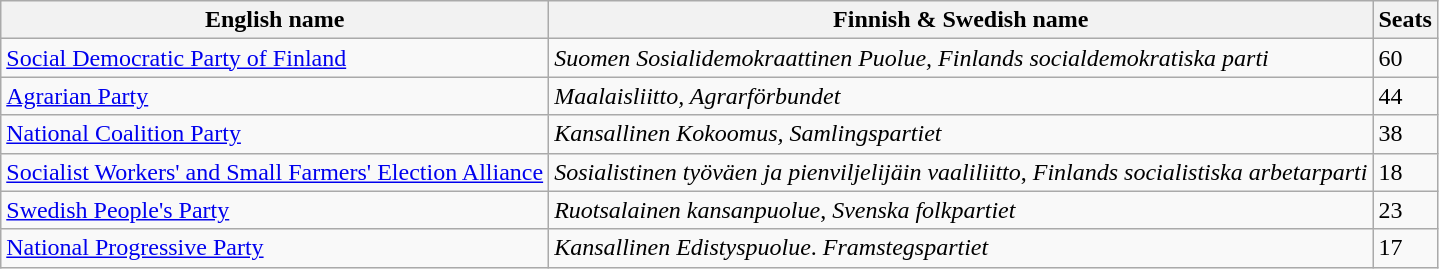<table class="wikitable">
<tr>
<th>English name</th>
<th>Finnish & Swedish name</th>
<th>Seats</th>
</tr>
<tr>
<td><a href='#'>Social Democratic Party of Finland</a></td>
<td><em>Suomen Sosialidemokraattinen Puolue, Finlands socialdemokratiska parti</em></td>
<td>60</td>
</tr>
<tr>
<td><a href='#'>Agrarian Party</a></td>
<td><em>Maalaisliitto, Agrarförbundet</em></td>
<td>44</td>
</tr>
<tr>
<td><a href='#'>National Coalition Party</a></td>
<td><em>Kansallinen Kokoomus, Samlingspartiet</em></td>
<td>38</td>
</tr>
<tr>
<td><a href='#'>Socialist Workers' and Small Farmers' Election Alliance</a></td>
<td><em>Sosialistinen työväen ja pienviljelijäin vaaliliitto</em>, <em>Finlands socialistiska arbetarparti</em></td>
<td>18</td>
</tr>
<tr ">
<td><a href='#'>Swedish People's Party</a></td>
<td><em>Ruotsalainen kansanpuolue</em>, <em>Svenska folkpartiet</em></td>
<td>23</td>
</tr>
<tr>
<td><a href='#'>National Progressive Party</a></td>
<td><em>Kansallinen Edistyspuolue</em>. <em>Framstegspartiet </em></td>
<td>17</td>
</tr>
</table>
